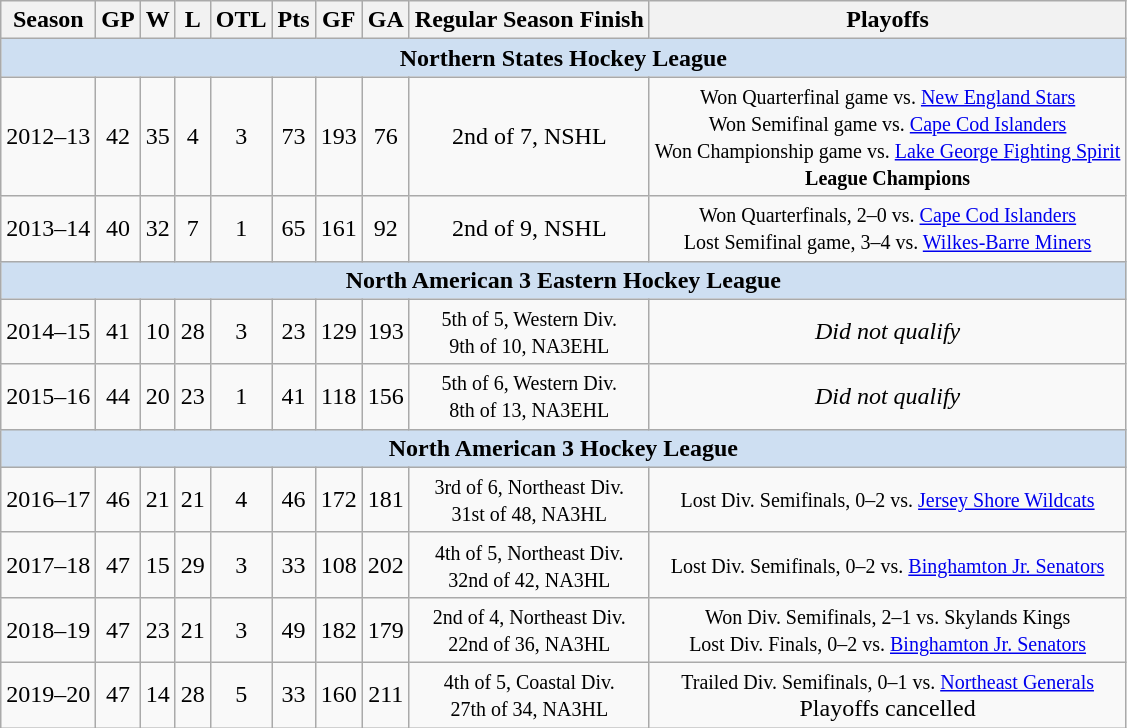<table class="wikitable" style="text-align:center">
<tr>
<th>Season</th>
<th>GP</th>
<th>W</th>
<th>L</th>
<th>OTL</th>
<th>Pts</th>
<th>GF</th>
<th>GA</th>
<th>Regular Season Finish</th>
<th>Playoffs</th>
</tr>
<tr style="text-align:center; background:#cedff2;">
<td colspan="20"><strong>Northern States Hockey League</strong></td>
</tr>
<tr>
<td>2012–13</td>
<td>42</td>
<td>35</td>
<td>4</td>
<td>3</td>
<td>73</td>
<td>193</td>
<td>76</td>
<td>2nd of 7, NSHL</td>
<td><small>Won Quarterfinal game vs. <a href='#'>New England Stars</a><br>Won Semifinal game vs. <a href='#'>Cape Cod Islanders</a><br>Won Championship game vs. <a href='#'>Lake George Fighting Spirit</a><br><strong>League Champions</strong></small></td>
</tr>
<tr>
<td>2013–14</td>
<td>40</td>
<td>32</td>
<td>7</td>
<td>1</td>
<td>65</td>
<td>161</td>
<td>92</td>
<td>2nd of 9, NSHL</td>
<td><small>Won Quarterfinals, 2–0 vs. <a href='#'>Cape Cod Islanders</a><br>Lost Semifinal game, 3–4 vs. <a href='#'>Wilkes-Barre Miners</a></small></td>
</tr>
<tr style="text-align:center; background:#cedff2;">
<td colspan="20"><strong>North American 3 Eastern Hockey League</strong></td>
</tr>
<tr>
<td>2014–15</td>
<td>41</td>
<td>10</td>
<td>28</td>
<td>3</td>
<td>23</td>
<td>129</td>
<td>193</td>
<td><small>5th of 5, Western Div.<br>9th of 10, NA3EHL</small></td>
<td><em>Did  not qualify</em></td>
</tr>
<tr>
<td>2015–16</td>
<td>44</td>
<td>20</td>
<td>23</td>
<td>1</td>
<td>41</td>
<td>118</td>
<td>156</td>
<td><small>5th of 6, Western Div.<br>8th of 13, NA3EHL</small></td>
<td><em>Did  not qualify</em></td>
</tr>
<tr style="text-align:center; background:#cedff2;">
<td colspan="20"><strong>North American 3 Hockey League</strong></td>
</tr>
<tr>
<td>2016–17</td>
<td>46</td>
<td>21</td>
<td>21</td>
<td>4</td>
<td>46</td>
<td>172</td>
<td>181</td>
<td><small>3rd of 6, Northeast Div.<br>31st of 48, NA3HL</small></td>
<td><small>Lost Div. Semifinals, 0–2 vs. <a href='#'>Jersey Shore Wildcats</a></small></td>
</tr>
<tr>
<td>2017–18</td>
<td>47</td>
<td>15</td>
<td>29</td>
<td>3</td>
<td>33</td>
<td>108</td>
<td>202</td>
<td><small>4th of 5, Northeast Div.<br>32nd of 42, NA3HL</small></td>
<td><small>Lost Div. Semifinals, 0–2 vs. <a href='#'>Binghamton Jr. Senators</a></small></td>
</tr>
<tr>
<td>2018–19</td>
<td>47</td>
<td>23</td>
<td>21</td>
<td>3</td>
<td>49</td>
<td>182</td>
<td>179</td>
<td><small>2nd of 4, Northeast Div.<br>22nd of 36, NA3HL</small></td>
<td><small>Won Div. Semifinals, 2–1 vs. Skylands Kings<br>Lost Div. Finals, 0–2 vs. <a href='#'>Binghamton Jr. Senators</a></small></td>
</tr>
<tr>
<td>2019–20</td>
<td>47</td>
<td>14</td>
<td>28</td>
<td>5</td>
<td>33</td>
<td>160</td>
<td>211</td>
<td><small>4th of 5, Coastal Div.<br>27th of 34, NA3HL</small></td>
<td><small>Trailed Div. Semifinals, 0–1 vs. <a href='#'>Northeast Generals</a></small><br>Playoffs cancelled</td>
</tr>
</table>
